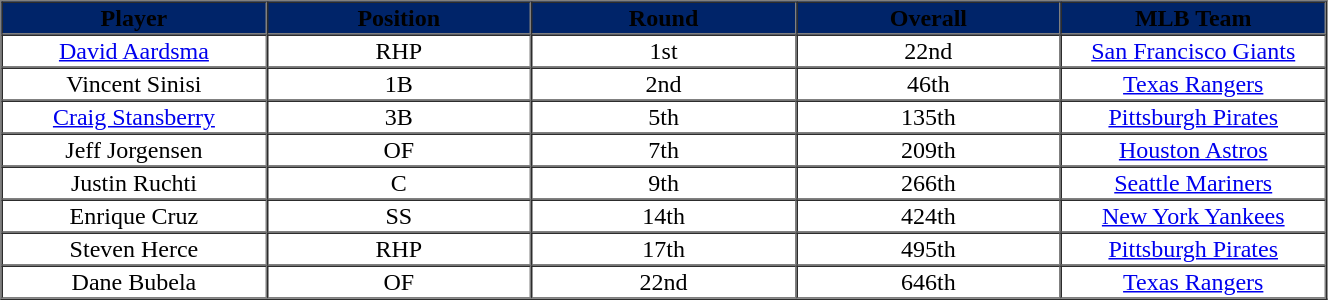<table cellpadding="1" border="1" cellspacing="0" width="70%">
<tr>
<th bgcolor="#002469" width="20%"><span>Player</span></th>
<th bgcolor="#002469" width="20%"><span>Position</span></th>
<th bgcolor="#002469" width="20%"><span>Round</span></th>
<th bgcolor="#002469" width="20%"><span>Overall</span></th>
<th bgcolor="#002469" width="20%"><span>MLB Team</span></th>
</tr>
<tr align="center">
<td><a href='#'>David Aardsma</a></td>
<td>RHP</td>
<td>1st</td>
<td>22nd</td>
<td><a href='#'>San Francisco Giants</a></td>
</tr>
<tr align="center">
<td>Vincent Sinisi</td>
<td>1B</td>
<td>2nd</td>
<td>46th</td>
<td><a href='#'>Texas Rangers</a></td>
</tr>
<tr align="center">
<td><a href='#'>Craig Stansberry</a></td>
<td>3B</td>
<td>5th</td>
<td>135th</td>
<td><a href='#'>Pittsburgh Pirates</a></td>
</tr>
<tr align="center">
<td>Jeff Jorgensen</td>
<td>OF</td>
<td>7th</td>
<td>209th</td>
<td><a href='#'>Houston Astros</a></td>
</tr>
<tr align="center">
<td>Justin Ruchti</td>
<td>C</td>
<td>9th</td>
<td>266th</td>
<td><a href='#'>Seattle Mariners</a></td>
</tr>
<tr align="center">
<td>Enrique Cruz</td>
<td>SS</td>
<td>14th</td>
<td>424th</td>
<td><a href='#'>New York Yankees</a></td>
</tr>
<tr align="center">
<td>Steven Herce</td>
<td>RHP</td>
<td>17th</td>
<td>495th</td>
<td><a href='#'>Pittsburgh Pirates</a></td>
</tr>
<tr align="center">
<td>Dane Bubela</td>
<td>OF</td>
<td>22nd</td>
<td>646th</td>
<td><a href='#'>Texas Rangers</a></td>
</tr>
<tr>
</tr>
</table>
